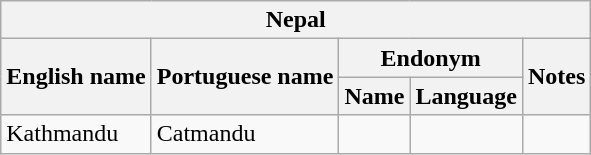<table class="wikitable sortable">
<tr>
<th colspan="5"> Nepal</th>
</tr>
<tr>
<th rowspan="2">English name</th>
<th rowspan="2">Portuguese name</th>
<th colspan="2">Endonym</th>
<th rowspan="2">Notes</th>
</tr>
<tr>
<th>Name</th>
<th>Language</th>
</tr>
<tr>
<td>Kathmandu</td>
<td>Catmandu</td>
<td></td>
<td></td>
<td></td>
</tr>
</table>
